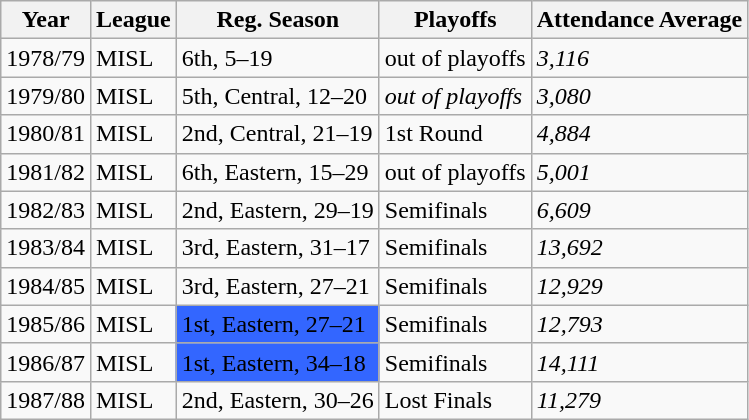<table class="wikitable">
<tr>
<th>Year</th>
<th>League</th>
<th>Reg. Season</th>
<th>Playoffs</th>
<th>Attendance Average</th>
</tr>
<tr>
<td>1978/79</td>
<td>MISL</td>
<td>6th, 5–19</td>
<td>out of playoffs</td>
<td><em>3,116</em></td>
</tr>
<tr>
<td>1979/80</td>
<td>MISL</td>
<td>5th, Central, 12–20</td>
<td><em>out of playoffs</em></td>
<td><em>3,080</em></td>
</tr>
<tr>
<td>1980/81</td>
<td>MISL</td>
<td>2nd, Central, 21–19</td>
<td>1st Round</td>
<td><em>4,884</em></td>
</tr>
<tr>
<td>1981/82</td>
<td>MISL</td>
<td>6th, Eastern, 15–29</td>
<td>out of playoffs</td>
<td><em>5,001</em></td>
</tr>
<tr>
<td>1982/83</td>
<td>MISL</td>
<td>2nd, Eastern, 29–19</td>
<td>Semifinals</td>
<td><em>6,609</em></td>
</tr>
<tr>
<td>1983/84</td>
<td>MISL</td>
<td>3rd, Eastern, 31–17</td>
<td>Semifinals</td>
<td><em>13,692</em></td>
</tr>
<tr>
<td>1984/85</td>
<td>MISL</td>
<td>3rd, Eastern, 27–21</td>
<td>Semifinals</td>
<td><em>12,929</em></td>
</tr>
<tr>
<td>1985/86</td>
<td>MISL</td>
<td bgcolor="3366FF">1st, Eastern, 27–21</td>
<td>Semifinals</td>
<td><em>12,793</em></td>
</tr>
<tr>
<td>1986/87</td>
<td>MISL</td>
<td bgcolor="3366FF">1st, Eastern, 34–18</td>
<td>Semifinals</td>
<td><em>14,111</em></td>
</tr>
<tr>
<td>1987/88</td>
<td>MISL</td>
<td>2nd, Eastern, 30–26</td>
<td>Lost Finals</td>
<td><em>11,279</em></td>
</tr>
</table>
